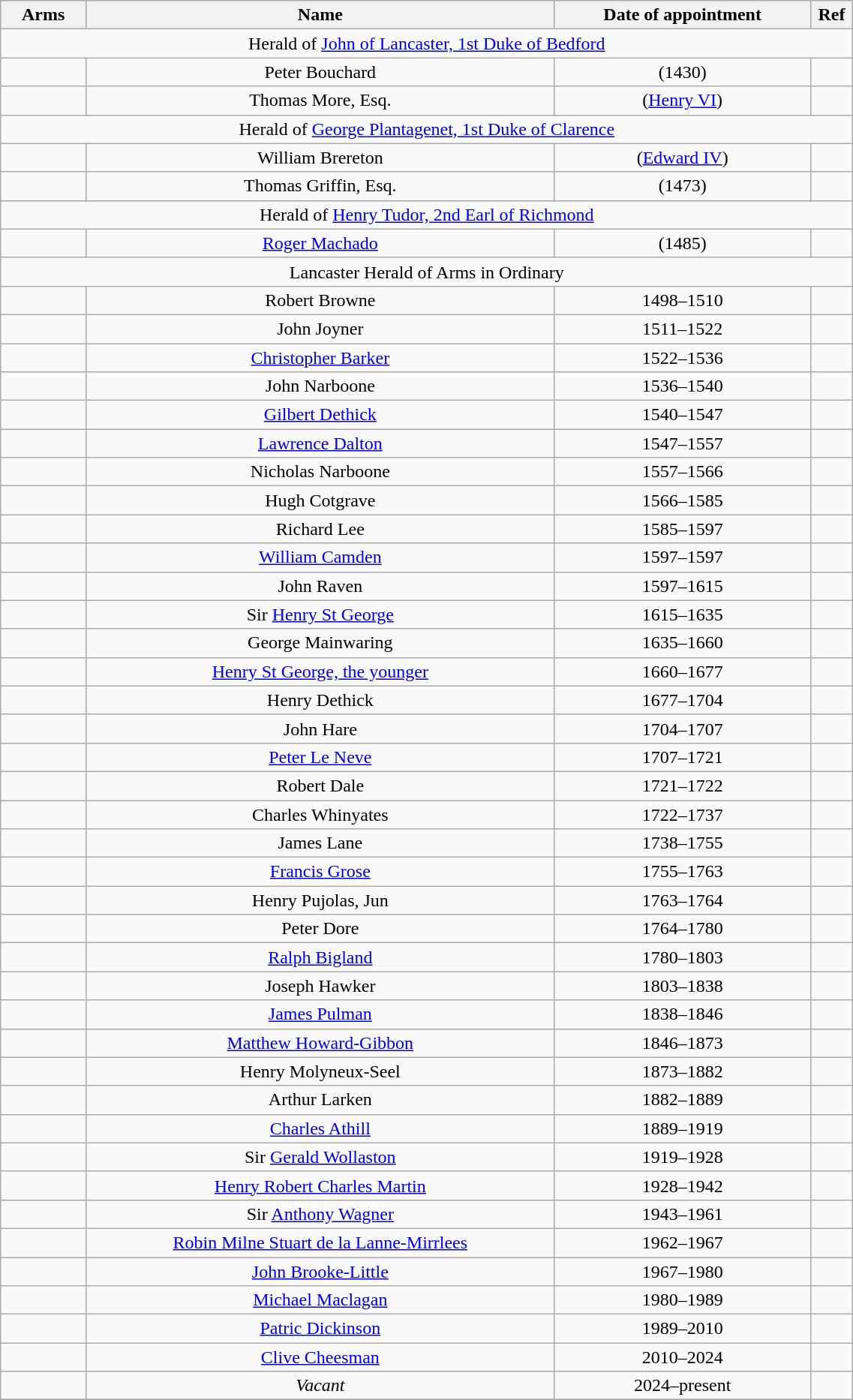<table class="wikitable" style="text-align:center; width:60%">
<tr>
<th>Arms</th>
<th style="width:55%">Name</th>
<th style="width:30%">Date of appointment</th>
<th style="width:5%">Ref</th>
</tr>
<tr>
<td colspan="5" align="center">Herald of <a href='#'>John of Lancaster, 1st Duke of Bedford</a></td>
</tr>
<tr>
<td></td>
<td>Peter Bouchard</td>
<td>(1430)</td>
<td></td>
</tr>
<tr>
<td></td>
<td>Thomas More, Esq.</td>
<td>(<a href='#'>Henry VI</a>)</td>
<td></td>
</tr>
<tr>
<td colspan="5" align="center">Herald of <a href='#'>George Plantagenet, 1st Duke of Clarence</a></td>
</tr>
<tr>
<td></td>
<td>William Brereton</td>
<td>(<a href='#'>Edward IV</a>)</td>
<td></td>
</tr>
<tr>
<td></td>
<td>Thomas Griffin, Esq.</td>
<td>(1473)</td>
<td></td>
</tr>
<tr>
<td colspan="5" align="center">Herald of <a href='#'>Henry Tudor, 2nd Earl of Richmond</a></td>
</tr>
<tr>
<td></td>
<td><a href='#'>Roger Machado</a></td>
<td>(1485)</td>
<td></td>
</tr>
<tr>
<td colspan="5" align="center">Lancaster Herald of Arms in Ordinary</td>
</tr>
<tr>
<td></td>
<td>Robert Browne</td>
<td>1498–1510</td>
<td></td>
</tr>
<tr>
<td></td>
<td>John Joyner</td>
<td>1511–1522</td>
<td></td>
</tr>
<tr>
<td></td>
<td><a href='#'>Christopher Barker</a></td>
<td>1522–1536</td>
<td></td>
</tr>
<tr>
<td></td>
<td>John Narboone</td>
<td>1536–1540</td>
<td></td>
</tr>
<tr>
<td></td>
<td><a href='#'>Gilbert Dethick</a></td>
<td>1540–1547</td>
<td></td>
</tr>
<tr>
<td></td>
<td><a href='#'>Lawrence Dalton</a></td>
<td>1547–1557</td>
<td></td>
</tr>
<tr>
<td></td>
<td>Nicholas Narboone</td>
<td>1557–1566</td>
<td></td>
</tr>
<tr>
<td></td>
<td>Hugh Cotgrave</td>
<td>1566–1585</td>
<td></td>
</tr>
<tr>
<td></td>
<td>Richard Lee</td>
<td>1585–1597</td>
<td></td>
</tr>
<tr>
<td></td>
<td><a href='#'>William Camden</a></td>
<td>1597–1597</td>
<td></td>
</tr>
<tr>
<td></td>
<td>John Raven</td>
<td>1597–1615</td>
<td></td>
</tr>
<tr>
<td></td>
<td>Sir <a href='#'>Henry St George</a></td>
<td>1615–1635</td>
<td></td>
</tr>
<tr>
<td></td>
<td>George Mainwaring</td>
<td>1635–1660</td>
<td></td>
</tr>
<tr>
<td></td>
<td><a href='#'>Henry St George, the younger</a></td>
<td>1660–1677</td>
<td></td>
</tr>
<tr>
<td></td>
<td>Henry Dethick</td>
<td>1677–1704</td>
<td></td>
</tr>
<tr>
<td></td>
<td>John Hare</td>
<td>1704–1707</td>
<td></td>
</tr>
<tr>
<td></td>
<td><a href='#'>Peter Le Neve</a></td>
<td>1707–1721</td>
<td></td>
</tr>
<tr>
<td></td>
<td>Robert Dale</td>
<td>1721–1722</td>
<td></td>
</tr>
<tr>
<td></td>
<td>Charles Whinyates</td>
<td>1722–1737</td>
<td></td>
</tr>
<tr>
<td></td>
<td>James Lane</td>
<td>1738–1755</td>
<td></td>
</tr>
<tr>
<td></td>
<td><a href='#'>Francis Grose</a></td>
<td>1755–1763</td>
<td></td>
</tr>
<tr>
<td></td>
<td>Henry Pujolas, Jun</td>
<td>1763–1764</td>
<td></td>
</tr>
<tr>
<td></td>
<td>Peter Dore</td>
<td>1764–1780</td>
<td></td>
</tr>
<tr>
<td></td>
<td><a href='#'>Ralph Bigland</a></td>
<td>1780–1803</td>
<td></td>
</tr>
<tr>
<td></td>
<td>Joseph Hawker</td>
<td>1803–1838</td>
<td></td>
</tr>
<tr>
<td></td>
<td><a href='#'>James Pulman</a></td>
<td>1838–1846</td>
<td></td>
</tr>
<tr>
<td></td>
<td><a href='#'>Matthew Howard-Gibbon</a></td>
<td>1846–1873</td>
<td></td>
</tr>
<tr>
<td></td>
<td>Henry Molyneux-Seel</td>
<td>1873–1882</td>
<td></td>
</tr>
<tr>
<td></td>
<td>Arthur Larken</td>
<td>1882–1889</td>
<td></td>
</tr>
<tr>
<td></td>
<td><a href='#'>Charles Athill</a></td>
<td>1889–1919</td>
<td></td>
</tr>
<tr>
<td></td>
<td>Sir <a href='#'>Gerald Wollaston</a></td>
<td>1919–1928</td>
<td></td>
</tr>
<tr>
<td></td>
<td><a href='#'>Henry Robert Charles Martin</a></td>
<td>1928–1942</td>
<td></td>
</tr>
<tr>
<td></td>
<td>Sir <a href='#'>Anthony Wagner</a></td>
<td>1943–1961</td>
<td></td>
</tr>
<tr>
<td></td>
<td><a href='#'>Robin Milne Stuart de la Lanne-Mirrlees</a></td>
<td>1962–1967</td>
<td></td>
</tr>
<tr>
<td></td>
<td><a href='#'>John Brooke-Little</a></td>
<td>1967–1980</td>
<td></td>
</tr>
<tr>
<td></td>
<td><a href='#'>Michael Maclagan</a></td>
<td>1980–1989</td>
<td></td>
</tr>
<tr>
<td></td>
<td><a href='#'>Patric Dickinson</a></td>
<td>1989–2010</td>
<td></td>
</tr>
<tr>
<td></td>
<td><a href='#'>Clive Cheesman</a></td>
<td>2010–2024</td>
<td></td>
</tr>
<tr>
<td></td>
<td><em>Vacant</em></td>
<td>2024–present</td>
<td></td>
</tr>
<tr>
</tr>
</table>
